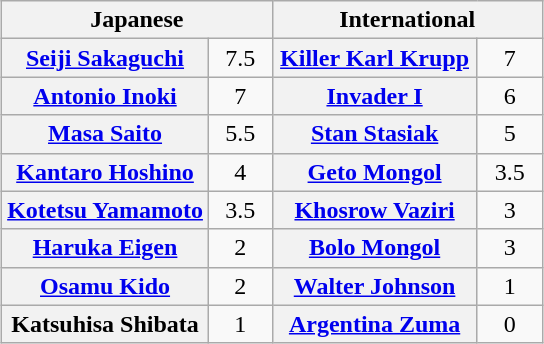<table class="wikitable" style="margin: 1em auto 1em auto;text-align:center">
<tr>
<th colspan=2 style="width:50%">Japanese</th>
<th colspan=2 style="width:50%">International</th>
</tr>
<tr>
<th><a href='#'>Seiji Sakaguchi</a></th>
<td style="width:35px">7.5</td>
<th><a href='#'>Killer Karl Krupp</a></th>
<td>7</td>
</tr>
<tr>
<th><a href='#'>Antonio Inoki</a></th>
<td>7</td>
<th><a href='#'>Invader I</a></th>
<td>6</td>
</tr>
<tr>
<th><a href='#'>Masa Saito</a></th>
<td>5.5</td>
<th><a href='#'>Stan Stasiak</a></th>
<td>5</td>
</tr>
<tr>
<th><a href='#'>Kantaro Hoshino</a></th>
<td>4</td>
<th><a href='#'>Geto Mongol</a></th>
<td style="width:35px">3.5</td>
</tr>
<tr>
<th><a href='#'>Kotetsu Yamamoto</a></th>
<td>3.5</td>
<th><a href='#'>Khosrow Vaziri</a></th>
<td>3</td>
</tr>
<tr>
<th><a href='#'>Haruka Eigen</a></th>
<td>2</td>
<th><a href='#'>Bolo Mongol</a></th>
<td>3</td>
</tr>
<tr>
<th><a href='#'>Osamu Kido</a></th>
<td>2</td>
<th><a href='#'>Walter Johnson</a></th>
<td>1</td>
</tr>
<tr>
<th>Katsuhisa Shibata</th>
<td>1</td>
<th><a href='#'>Argentina Zuma</a></th>
<td>0</td>
</tr>
</table>
